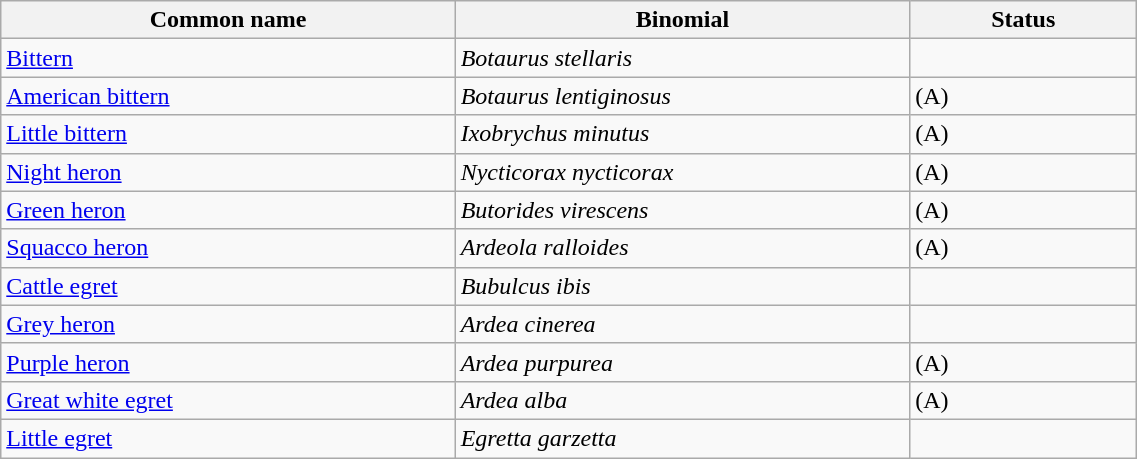<table style="width:60%;" class="wikitable">
<tr>
<th width=40%>Common name</th>
<th width=40%>Binomial</th>
<th width=20%>Status</th>
</tr>
<tr>
<td><a href='#'>Bittern</a></td>
<td><em>Botaurus stellaris</em></td>
<td></td>
</tr>
<tr>
<td><a href='#'>American bittern</a></td>
<td><em>Botaurus lentiginosus</em></td>
<td>(A)</td>
</tr>
<tr>
<td><a href='#'>Little bittern</a></td>
<td><em>Ixobrychus minutus</em></td>
<td>(A)</td>
</tr>
<tr>
<td><a href='#'>Night heron</a></td>
<td><em>Nycticorax nycticorax</em></td>
<td>(A)</td>
</tr>
<tr>
<td><a href='#'>Green heron</a></td>
<td><em>Butorides virescens</em></td>
<td>(A)</td>
</tr>
<tr>
<td><a href='#'>Squacco heron</a></td>
<td><em>Ardeola ralloides</em></td>
<td>(A)</td>
</tr>
<tr>
<td><a href='#'>Cattle egret</a></td>
<td><em>Bubulcus ibis</em></td>
<td></td>
</tr>
<tr>
<td><a href='#'>Grey heron</a></td>
<td><em>Ardea cinerea</em></td>
<td></td>
</tr>
<tr>
<td><a href='#'>Purple heron</a></td>
<td><em>Ardea purpurea</em></td>
<td>(A)</td>
</tr>
<tr>
<td><a href='#'>Great white egret</a></td>
<td><em>Ardea alba</em></td>
<td>(A)</td>
</tr>
<tr>
<td><a href='#'>Little egret</a></td>
<td><em>Egretta garzetta</em></td>
<td></td>
</tr>
</table>
